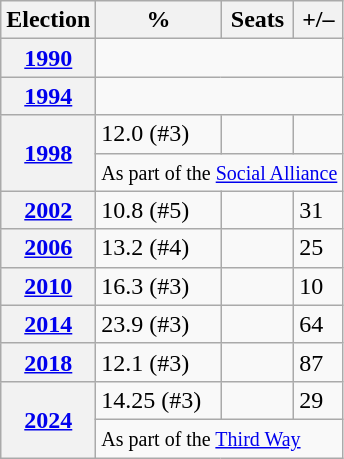<table class=wikitable>
<tr>
<th>Election</th>
<th>%</th>
<th>Seats</th>
<th>+/–</th>
</tr>
<tr>
<th><a href='#'>1990</a></th>
<td colspan="3"></td>
</tr>
<tr>
<th><a href='#'>1994</a></th>
<td colspan="3"></td>
</tr>
<tr>
<th rowspan="2"><a href='#'>1998</a></th>
<td>12.0 (#3)</td>
<td></td>
<td></td>
</tr>
<tr>
<td colspan="3"><small>As part of the <a href='#'>Social Alliance</a></small></td>
</tr>
<tr>
<th><a href='#'>2002</a></th>
<td>10.8 (#5)</td>
<td></td>
<td> 31</td>
</tr>
<tr>
<th><a href='#'>2006</a></th>
<td>13.2 (#4)</td>
<td></td>
<td> 25</td>
</tr>
<tr>
<th><a href='#'>2010</a></th>
<td>16.3 (#3)</td>
<td></td>
<td> 10</td>
</tr>
<tr>
<th><a href='#'>2014</a></th>
<td>23.9 (#3)</td>
<td></td>
<td> 64</td>
</tr>
<tr>
<th><a href='#'>2018</a></th>
<td>12.1 (#3)</td>
<td></td>
<td> 87</td>
</tr>
<tr>
<th rowspan="2"><a href='#'>2024</a></th>
<td>14.25 (#3)</td>
<td></td>
<td> 29</td>
</tr>
<tr>
<td colspan="3"><small>As part of the <a href='#'>Third Way</a></small></td>
</tr>
</table>
